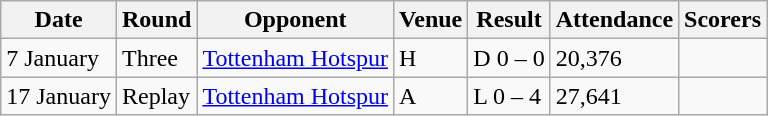<table class="wikitable">
<tr>
<th>Date</th>
<th>Round</th>
<th>Opponent</th>
<th>Venue</th>
<th>Result</th>
<th>Attendance</th>
<th>Scorers</th>
</tr>
<tr>
<td>7 January</td>
<td>Three</td>
<td><a href='#'>Tottenham Hotspur</a></td>
<td>H</td>
<td>D 0 – 0</td>
<td>20,376</td>
<td></td>
</tr>
<tr>
<td>17 January</td>
<td>Replay</td>
<td><a href='#'>Tottenham Hotspur</a></td>
<td>A</td>
<td>L 0 – 4</td>
<td>27,641</td>
<td></td>
</tr>
</table>
